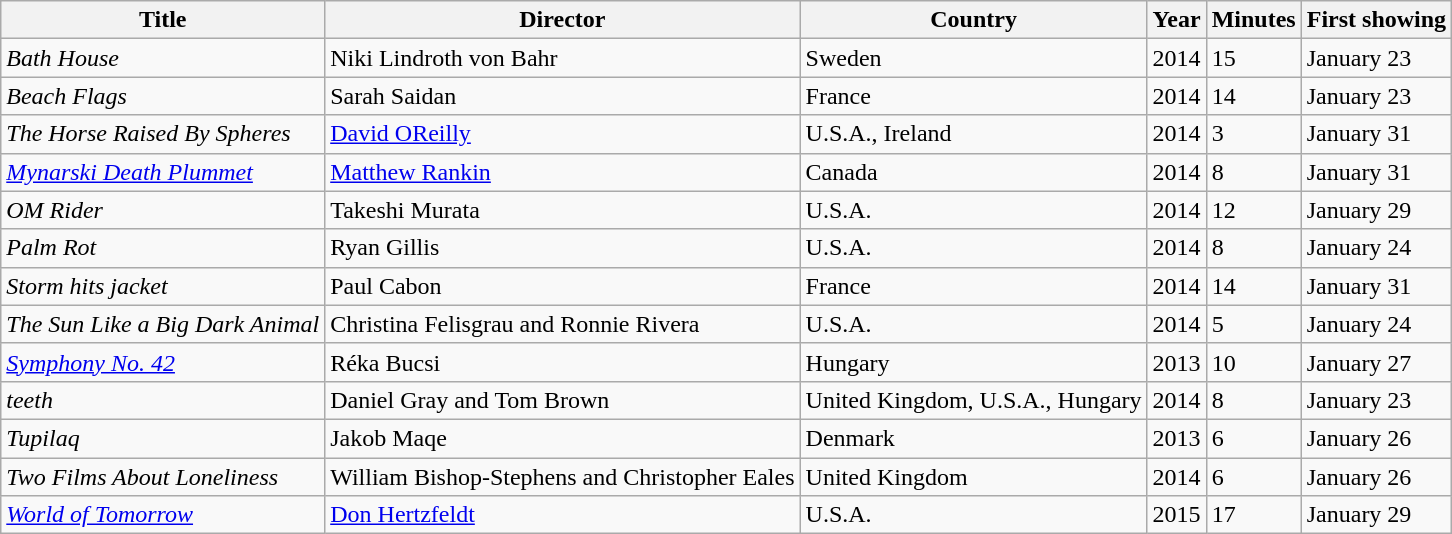<table class="wikitable sortable">
<tr>
<th>Title</th>
<th>Director</th>
<th>Country</th>
<th>Year</th>
<th>Minutes</th>
<th>First showing</th>
</tr>
<tr>
<td><em>Bath House</em></td>
<td>Niki Lindroth von Bahr</td>
<td>Sweden</td>
<td>2014</td>
<td>15</td>
<td>January 23</td>
</tr>
<tr>
<td><em>Beach Flags</em></td>
<td>Sarah Saidan</td>
<td>France</td>
<td>2014</td>
<td>14</td>
<td>January 23</td>
</tr>
<tr>
<td><em>The Horse Raised By Spheres</em></td>
<td><a href='#'>David OReilly</a></td>
<td>U.S.A., Ireland</td>
<td>2014</td>
<td>3</td>
<td>January 31</td>
</tr>
<tr>
<td><em><a href='#'>Mynarski Death Plummet</a></em></td>
<td><a href='#'>Matthew Rankin</a></td>
<td>Canada</td>
<td>2014</td>
<td>8</td>
<td>January 31</td>
</tr>
<tr>
<td><em>OM Rider</em></td>
<td>Takeshi Murata</td>
<td>U.S.A.</td>
<td>2014</td>
<td>12</td>
<td>January 29</td>
</tr>
<tr>
<td><em>Palm Rot</em></td>
<td>Ryan Gillis</td>
<td>U.S.A.</td>
<td>2014</td>
<td>8</td>
<td>January 24</td>
</tr>
<tr>
<td><em>Storm hits jacket</em></td>
<td>Paul Cabon</td>
<td>France</td>
<td>2014</td>
<td>14</td>
<td>January 31</td>
</tr>
<tr>
<td><em>The Sun Like a Big Dark Animal</em></td>
<td>Christina Felisgrau and Ronnie Rivera</td>
<td>U.S.A.</td>
<td>2014</td>
<td>5</td>
<td>January 24</td>
</tr>
<tr>
<td><em><a href='#'>Symphony No. 42</a></em></td>
<td>Réka Bucsi</td>
<td>Hungary</td>
<td>2013</td>
<td>10</td>
<td>January 27</td>
</tr>
<tr>
<td><em>teeth</em></td>
<td>Daniel Gray and Tom Brown</td>
<td>United Kingdom, U.S.A., Hungary</td>
<td>2014</td>
<td>8</td>
<td>January 23</td>
</tr>
<tr>
<td><em>Tupilaq</em></td>
<td>Jakob Maqe</td>
<td>Denmark</td>
<td>2013</td>
<td>6</td>
<td>January 26</td>
</tr>
<tr>
<td><em>Two Films About Loneliness</em></td>
<td>William Bishop-Stephens and Christopher Eales</td>
<td>United Kingdom</td>
<td>2014</td>
<td>6</td>
<td>January 26</td>
</tr>
<tr>
<td><em><a href='#'>World of Tomorrow</a></em></td>
<td><a href='#'>Don Hertzfeldt</a></td>
<td>U.S.A.</td>
<td>2015</td>
<td>17</td>
<td>January 29</td>
</tr>
</table>
